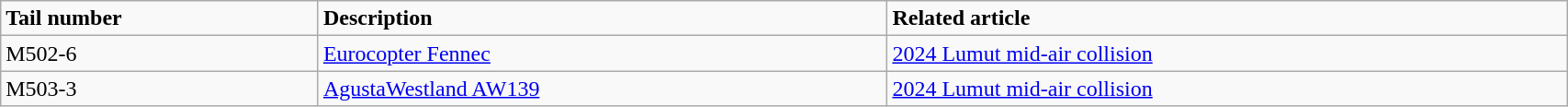<table class="wikitable" width="90%">
<tr>
<td><strong>Tail number</strong></td>
<td><strong>Description</strong></td>
<td><strong>Related article</strong></td>
</tr>
<tr>
<td>M502-6</td>
<td><a href='#'>Eurocopter Fennec</a></td>
<td><a href='#'>2024 Lumut mid-air collision</a></td>
</tr>
<tr>
<td>M503-3</td>
<td><a href='#'>AgustaWestland AW139</a></td>
<td><a href='#'>2024 Lumut mid-air collision</a></td>
</tr>
</table>
